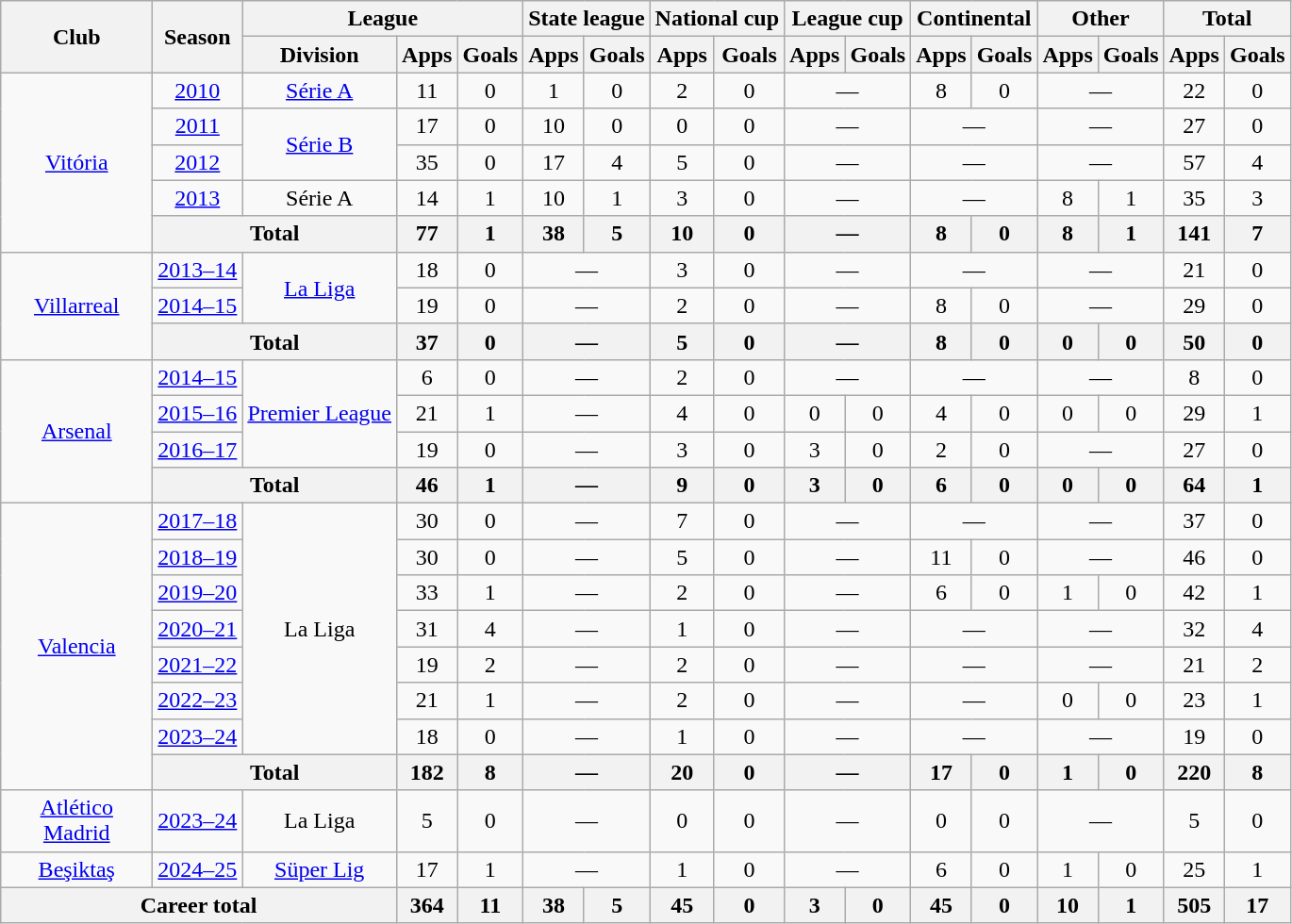<table class="wikitable" style="text-align: center">
<tr>
<th rowspan="2">Club</th>
<th rowspan="2">Season</th>
<th colspan="3">League</th>
<th colspan="2">State league</th>
<th colspan="2">National cup</th>
<th colspan="2">League cup</th>
<th colspan="2">Continental</th>
<th colspan="2">Other</th>
<th colspan="2">Total</th>
</tr>
<tr>
<th>Division</th>
<th>Apps</th>
<th>Goals</th>
<th>Apps</th>
<th>Goals</th>
<th>Apps</th>
<th>Goals</th>
<th>Apps</th>
<th>Goals</th>
<th>Apps</th>
<th>Goals</th>
<th>Apps</th>
<th>Goals</th>
<th>Apps</th>
<th>Goals</th>
</tr>
<tr>
<td rowspan="5" width="100px"><a href='#'>Vitória</a></td>
<td><a href='#'>2010</a></td>
<td><a href='#'>Série A</a></td>
<td>11</td>
<td>0</td>
<td>1</td>
<td>0</td>
<td>2</td>
<td>0</td>
<td colspan="2">—</td>
<td>8</td>
<td>0</td>
<td colspan="2">—</td>
<td>22</td>
<td>0</td>
</tr>
<tr>
<td><a href='#'>2011</a></td>
<td rowspan="2"><a href='#'>Série B</a></td>
<td>17</td>
<td>0</td>
<td>10</td>
<td>0</td>
<td>0</td>
<td>0</td>
<td colspan="2">—</td>
<td colspan="2">—</td>
<td colspan="2">—</td>
<td>27</td>
<td>0</td>
</tr>
<tr>
<td><a href='#'>2012</a></td>
<td>35</td>
<td>0</td>
<td>17</td>
<td>4</td>
<td>5</td>
<td>0</td>
<td colspan="2">—</td>
<td colspan="2">—</td>
<td colspan="2">—</td>
<td>57</td>
<td>4</td>
</tr>
<tr>
<td><a href='#'>2013</a></td>
<td>Série A</td>
<td>14</td>
<td>1</td>
<td>10</td>
<td>1</td>
<td>3</td>
<td>0</td>
<td colspan="2">—</td>
<td colspan="2">—</td>
<td>8</td>
<td>1</td>
<td>35</td>
<td>3</td>
</tr>
<tr>
<th colspan="2">Total</th>
<th>77</th>
<th>1</th>
<th>38</th>
<th>5</th>
<th>10</th>
<th>0</th>
<th colspan="2">—</th>
<th>8</th>
<th>0</th>
<th>8</th>
<th>1</th>
<th>141</th>
<th>7</th>
</tr>
<tr>
<td rowspan="3"><a href='#'>Villarreal</a></td>
<td><a href='#'>2013–14</a></td>
<td rowspan="2"><a href='#'>La Liga</a></td>
<td>18</td>
<td>0</td>
<td colspan="2">—</td>
<td>3</td>
<td>0</td>
<td colspan=2>—</td>
<td colspan="2">—</td>
<td colspan="2">—</td>
<td>21</td>
<td>0</td>
</tr>
<tr>
<td><a href='#'>2014–15</a></td>
<td>19</td>
<td>0</td>
<td colspan="2">—</td>
<td>2</td>
<td>0</td>
<td colspan="2">—</td>
<td>8</td>
<td>0</td>
<td colspan="2">—</td>
<td>29</td>
<td>0</td>
</tr>
<tr>
<th colspan="2">Total</th>
<th>37</th>
<th>0</th>
<th colspan="2">—</th>
<th>5</th>
<th>0</th>
<th colspan="2">—</th>
<th>8</th>
<th>0</th>
<th>0</th>
<th>0</th>
<th>50</th>
<th>0</th>
</tr>
<tr>
<td rowspan="4"><a href='#'>Arsenal</a></td>
<td><a href='#'>2014–15</a></td>
<td rowspan="3"><a href='#'>Premier League</a></td>
<td>6</td>
<td>0</td>
<td colspan="2">—</td>
<td>2</td>
<td>0</td>
<td colspan="2">—</td>
<td colspan="2">—</td>
<td colspan="2">—</td>
<td>8</td>
<td>0</td>
</tr>
<tr>
<td><a href='#'>2015–16</a></td>
<td>21</td>
<td>1</td>
<td colspan="2">—</td>
<td>4</td>
<td>0</td>
<td>0</td>
<td>0</td>
<td>4</td>
<td>0</td>
<td>0</td>
<td>0</td>
<td>29</td>
<td>1</td>
</tr>
<tr>
<td><a href='#'>2016–17</a></td>
<td>19</td>
<td>0</td>
<td colspan="2">—</td>
<td>3</td>
<td>0</td>
<td>3</td>
<td>0</td>
<td>2</td>
<td>0</td>
<td colspan="2">—</td>
<td>27</td>
<td>0</td>
</tr>
<tr>
<th colspan="2">Total</th>
<th>46</th>
<th>1</th>
<th colspan="2">—</th>
<th>9</th>
<th>0</th>
<th>3</th>
<th>0</th>
<th>6</th>
<th>0</th>
<th>0</th>
<th>0</th>
<th>64</th>
<th>1</th>
</tr>
<tr>
<td rowspan="8"><a href='#'>Valencia</a></td>
<td><a href='#'>2017–18</a></td>
<td rowspan="7">La Liga</td>
<td>30</td>
<td>0</td>
<td colspan="2">—</td>
<td>7</td>
<td>0</td>
<td colspan="2">—</td>
<td colspan="2">—</td>
<td colspan="2">—</td>
<td>37</td>
<td>0</td>
</tr>
<tr>
<td><a href='#'>2018–19</a></td>
<td>30</td>
<td>0</td>
<td colspan="2">—</td>
<td>5</td>
<td>0</td>
<td colspan="2">—</td>
<td>11</td>
<td>0</td>
<td colspan="2">—</td>
<td>46</td>
<td>0</td>
</tr>
<tr>
<td><a href='#'>2019–20</a></td>
<td>33</td>
<td>1</td>
<td colspan="2">—</td>
<td>2</td>
<td>0</td>
<td colspan="2">—</td>
<td>6</td>
<td>0</td>
<td>1</td>
<td>0</td>
<td>42</td>
<td>1</td>
</tr>
<tr>
<td><a href='#'>2020–21</a></td>
<td>31</td>
<td>4</td>
<td colspan="2">—</td>
<td>1</td>
<td>0</td>
<td colspan="2">—</td>
<td colspan="2">—</td>
<td colspan="2">—</td>
<td>32</td>
<td>4</td>
</tr>
<tr>
<td><a href='#'>2021–22</a></td>
<td>19</td>
<td>2</td>
<td colspan="2">—</td>
<td>2</td>
<td>0</td>
<td colspan="2">—</td>
<td colspan="2">—</td>
<td colspan="2">—</td>
<td>21</td>
<td>2</td>
</tr>
<tr>
<td><a href='#'>2022–23</a></td>
<td>21</td>
<td>1</td>
<td colspan="2">—</td>
<td>2</td>
<td>0</td>
<td colspan="2">—</td>
<td colspan="2">—</td>
<td>0</td>
<td>0</td>
<td>23</td>
<td>1</td>
</tr>
<tr>
<td><a href='#'>2023–24</a></td>
<td>18</td>
<td>0</td>
<td colspan="2">—</td>
<td>1</td>
<td>0</td>
<td colspan="2">—</td>
<td colspan="2">—</td>
<td colspan="2">—</td>
<td>19</td>
<td>0</td>
</tr>
<tr>
<th colspan="2">Total</th>
<th>182</th>
<th>8</th>
<th colspan="2">—</th>
<th>20</th>
<th>0</th>
<th colspan="2">—</th>
<th>17</th>
<th>0</th>
<th>1</th>
<th>0</th>
<th>220</th>
<th>8</th>
</tr>
<tr>
<td><a href='#'>Atlético Madrid</a></td>
<td><a href='#'>2023–24</a></td>
<td>La Liga</td>
<td>5</td>
<td>0</td>
<td colspan="2">—</td>
<td>0</td>
<td>0</td>
<td colspan="2">—</td>
<td>0</td>
<td>0</td>
<td colspan="2">—</td>
<td>5</td>
<td>0</td>
</tr>
<tr>
<td><a href='#'>Beşiktaş</a></td>
<td><a href='#'>2024–25</a></td>
<td><a href='#'>Süper Lig</a></td>
<td>17</td>
<td>1</td>
<td colspan="2">—</td>
<td>1</td>
<td>0</td>
<td colspan="2">—</td>
<td>6</td>
<td>0</td>
<td>1</td>
<td>0</td>
<td>25</td>
<td>1</td>
</tr>
<tr>
<th colspan="3">Career total</th>
<th>364</th>
<th>11</th>
<th>38</th>
<th>5</th>
<th>45</th>
<th>0</th>
<th>3</th>
<th>0</th>
<th>45</th>
<th>0</th>
<th>10</th>
<th>1</th>
<th>505</th>
<th>17</th>
</tr>
</table>
